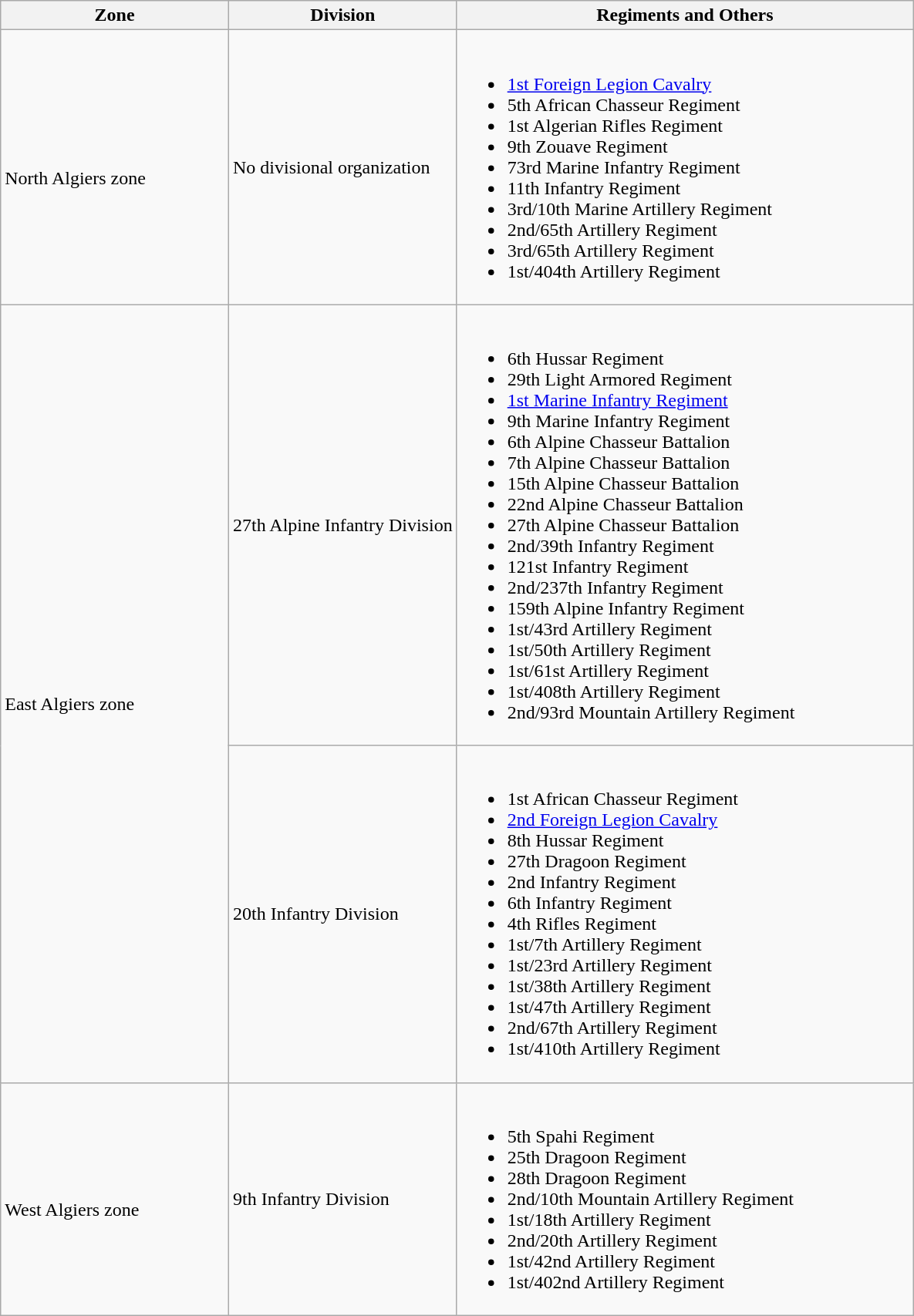<table class="wikitable">
<tr>
<th width=25%>Zone</th>
<th width=25%>Division</th>
<th>Regiments and Others</th>
</tr>
<tr>
<td rowspan=1><br>North Algiers zone</td>
<td>No divisional organization</td>
<td><br><ul><li><a href='#'>1st Foreign Legion Cavalry</a></li><li>5th African Chasseur Regiment</li><li>1st Algerian Rifles Regiment</li><li>9th Zouave Regiment</li><li>73rd Marine Infantry Regiment</li><li>11th Infantry Regiment</li><li>3rd/10th Marine Artillery Regiment</li><li>2nd/65th Artillery Regiment</li><li>3rd/65th Artillery Regiment</li><li>1st/404th Artillery Regiment</li></ul></td>
</tr>
<tr>
<td rowspan=2><br>East Algiers zone</td>
<td>27th Alpine Infantry Division</td>
<td><br><ul><li>6th Hussar Regiment</li><li>29th Light Armored Regiment</li><li><a href='#'>1st Marine Infantry Regiment</a></li><li>9th Marine Infantry Regiment</li><li>6th Alpine Chasseur Battalion</li><li>7th Alpine Chasseur Battalion</li><li>15th Alpine Chasseur Battalion</li><li>22nd Alpine Chasseur Battalion</li><li>27th Alpine Chasseur Battalion</li><li>2nd/39th Infantry Regiment</li><li>121st Infantry Regiment</li><li>2nd/237th Infantry Regiment</li><li>159th Alpine Infantry Regiment</li><li>1st/43rd Artillery Regiment</li><li>1st/50th Artillery Regiment</li><li>1st/61st Artillery Regiment</li><li>1st/408th Artillery Regiment</li><li>2nd/93rd Mountain Artillery Regiment</li></ul></td>
</tr>
<tr>
<td>20th Infantry Division</td>
<td><br><ul><li>1st African Chasseur Regiment</li><li><a href='#'>2nd Foreign Legion Cavalry</a></li><li>8th Hussar Regiment</li><li>27th Dragoon Regiment</li><li>2nd Infantry Regiment</li><li>6th Infantry Regiment</li><li>4th Rifles Regiment</li><li>1st/7th Artillery Regiment</li><li>1st/23rd Artillery Regiment</li><li>1st/38th Artillery Regiment</li><li>1st/47th Artillery Regiment</li><li>2nd/67th Artillery Regiment</li><li>1st/410th Artillery Regiment</li></ul></td>
</tr>
<tr>
<td rowspan=1><br>West Algiers zone</td>
<td>9th Infantry Division</td>
<td><br><ul><li>5th Spahi Regiment</li><li>25th Dragoon Regiment</li><li>28th Dragoon Regiment</li><li>2nd/10th Mountain Artillery Regiment</li><li>1st/18th Artillery Regiment</li><li>2nd/20th Artillery Regiment</li><li>1st/42nd Artillery Regiment</li><li>1st/402nd Artillery Regiment</li></ul></td>
</tr>
</table>
